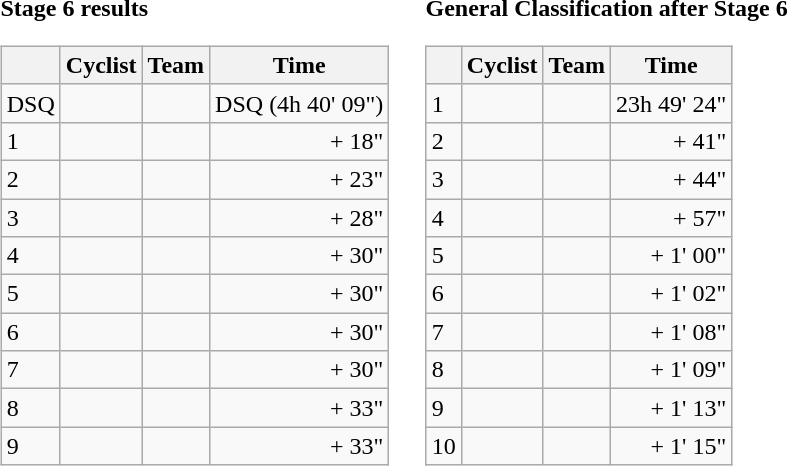<table>
<tr>
<td><strong>Stage 6 results</strong><br><table class="wikitable">
<tr>
<th></th>
<th>Cyclist</th>
<th>Team</th>
<th>Time</th>
</tr>
<tr>
<td>DSQ</td>
<td><del></del></td>
<td></td>
<td style="text-align:right;">DSQ (4h 40' 09")</td>
</tr>
<tr>
<td>1</td>
<td></td>
<td></td>
<td style="text-align:right;">+ 18"</td>
</tr>
<tr>
<td>2</td>
<td></td>
<td></td>
<td style="text-align:right;">+ 23"</td>
</tr>
<tr>
<td>3</td>
<td></td>
<td></td>
<td style="text-align:right;">+ 28"</td>
</tr>
<tr>
<td>4</td>
<td></td>
<td></td>
<td style="text-align:right;">+ 30"</td>
</tr>
<tr>
<td>5</td>
<td></td>
<td></td>
<td style="text-align:right;">+ 30"</td>
</tr>
<tr>
<td>6</td>
<td></td>
<td></td>
<td style="text-align:right;">+ 30"</td>
</tr>
<tr>
<td>7</td>
<td></td>
<td></td>
<td style="text-align:right;">+ 30"</td>
</tr>
<tr>
<td>8</td>
<td></td>
<td></td>
<td style="text-align:right;">+ 33"</td>
</tr>
<tr>
<td>9</td>
<td></td>
<td></td>
<td style="text-align:right;">+ 33"</td>
</tr>
</table>
</td>
<td></td>
<td><strong>General Classification after Stage 6</strong><br><table class="wikitable">
<tr>
<th></th>
<th>Cyclist</th>
<th>Team</th>
<th>Time</th>
</tr>
<tr>
<td>1</td>
<td> </td>
<td></td>
<td style="text-align:right;">23h 49' 24"</td>
</tr>
<tr>
<td>2</td>
<td></td>
<td></td>
<td style="text-align:right;">+ 41"</td>
</tr>
<tr>
<td>3</td>
<td></td>
<td></td>
<td style="text-align:right;">+ 44"</td>
</tr>
<tr>
<td>4</td>
<td></td>
<td></td>
<td style="text-align:right;">+ 57"</td>
</tr>
<tr>
<td>5</td>
<td></td>
<td></td>
<td style="text-align:right;">+ 1' 00"</td>
</tr>
<tr>
<td>6</td>
<td></td>
<td></td>
<td style="text-align:right;">+ 1' 02"</td>
</tr>
<tr>
<td>7</td>
<td></td>
<td></td>
<td style="text-align:right;">+ 1' 08"</td>
</tr>
<tr>
<td>8</td>
<td></td>
<td></td>
<td style="text-align:right;">+ 1' 09"</td>
</tr>
<tr>
<td>9</td>
<td></td>
<td></td>
<td style="text-align:right;">+ 1' 13"</td>
</tr>
<tr>
<td>10</td>
<td></td>
<td></td>
<td style="text-align:right;">+ 1' 15"</td>
</tr>
</table>
</td>
</tr>
</table>
